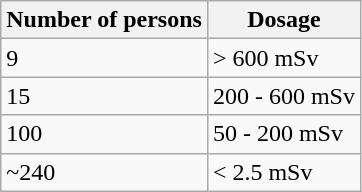<table class="wikitable">
<tr>
<th>Number of persons</th>
<th>Dosage</th>
</tr>
<tr>
<td><div>9</div></td>
<td>> 600 mSv</td>
</tr>
<tr>
<td><div>15</div></td>
<td>200 - 600 mSv</td>
</tr>
<tr>
<td><div>100</div></td>
<td>50 - 200 mSv</td>
</tr>
<tr>
<td><div>~240</div></td>
<td>< 2.5 mSv</td>
</tr>
</table>
